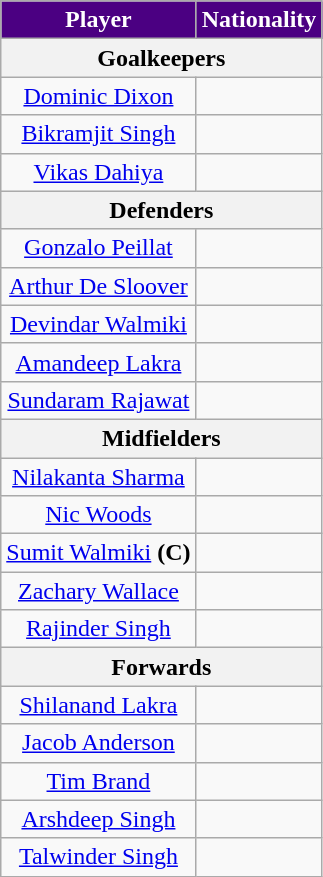<table class="wikitable" style="text-align:center;">
<tr>
<th style="background: #4B0082; color:#FFFFFF">Player</th>
<th style="background: #4B0082; color:#FFFFFF">Nationality</th>
</tr>
<tr>
<th colspan=2>Goalkeepers</th>
</tr>
<tr>
<td><a href='#'>Dominic Dixon</a></td>
<td></td>
</tr>
<tr>
<td><a href='#'>Bikramjit Singh</a></td>
<td></td>
</tr>
<tr>
<td><a href='#'>Vikas Dahiya</a></td>
<td></td>
</tr>
<tr>
<th colspan=2>Defenders</th>
</tr>
<tr>
<td><a href='#'>Gonzalo Peillat</a></td>
<td></td>
</tr>
<tr>
<td><a href='#'>Arthur De Sloover</a></td>
<td></td>
</tr>
<tr>
<td><a href='#'>Devindar Walmiki</a></td>
<td></td>
</tr>
<tr>
<td><a href='#'>Amandeep Lakra</a></td>
<td></td>
</tr>
<tr>
<td><a href='#'>Sundaram Rajawat</a></td>
<td></td>
</tr>
<tr>
<th colspan=2>Midfielders</th>
</tr>
<tr>
<td><a href='#'>Nilakanta Sharma</a></td>
<td></td>
</tr>
<tr>
<td><a href='#'>Nic Woods</a></td>
<td></td>
</tr>
<tr>
<td><a href='#'>Sumit Walmiki</a> <strong>(C)</strong></td>
<td></td>
</tr>
<tr>
<td><a href='#'>Zachary Wallace</a></td>
<td></td>
</tr>
<tr>
<td><a href='#'>Rajinder Singh</a></td>
<td></td>
</tr>
<tr>
<th colspan=2>Forwards</th>
</tr>
<tr>
<td><a href='#'>Shilanand Lakra</a></td>
<td></td>
</tr>
<tr>
<td><a href='#'>Jacob Anderson</a></td>
<td></td>
</tr>
<tr>
<td><a href='#'>Tim Brand</a></td>
<td></td>
</tr>
<tr>
<td><a href='#'>Arshdeep Singh</a></td>
<td></td>
</tr>
<tr>
<td><a href='#'>Talwinder Singh</a></td>
<td></td>
</tr>
</table>
